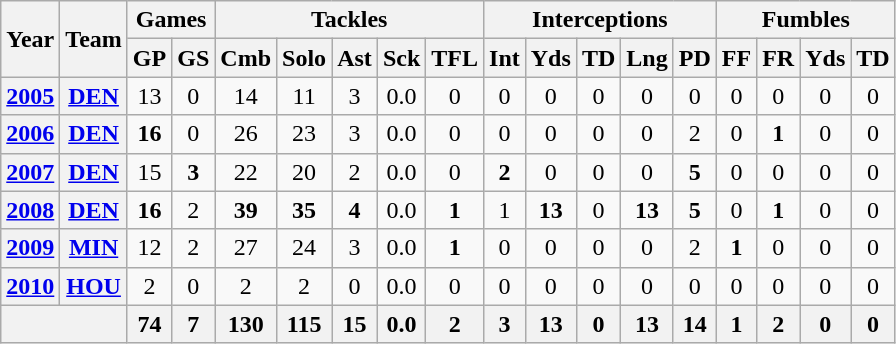<table class="wikitable" style="text-align:center">
<tr>
<th rowspan="2">Year</th>
<th rowspan="2">Team</th>
<th colspan="2">Games</th>
<th colspan="5">Tackles</th>
<th colspan="5">Interceptions</th>
<th colspan="4">Fumbles</th>
</tr>
<tr>
<th>GP</th>
<th>GS</th>
<th>Cmb</th>
<th>Solo</th>
<th>Ast</th>
<th>Sck</th>
<th>TFL</th>
<th>Int</th>
<th>Yds</th>
<th>TD</th>
<th>Lng</th>
<th>PD</th>
<th>FF</th>
<th>FR</th>
<th>Yds</th>
<th>TD</th>
</tr>
<tr>
<th><a href='#'>2005</a></th>
<th><a href='#'>DEN</a></th>
<td>13</td>
<td>0</td>
<td>14</td>
<td>11</td>
<td>3</td>
<td>0.0</td>
<td>0</td>
<td>0</td>
<td>0</td>
<td>0</td>
<td>0</td>
<td>0</td>
<td>0</td>
<td>0</td>
<td>0</td>
<td>0</td>
</tr>
<tr>
<th><a href='#'>2006</a></th>
<th><a href='#'>DEN</a></th>
<td><strong>16</strong></td>
<td>0</td>
<td>26</td>
<td>23</td>
<td>3</td>
<td>0.0</td>
<td>0</td>
<td>0</td>
<td>0</td>
<td>0</td>
<td>0</td>
<td>2</td>
<td>0</td>
<td><strong>1</strong></td>
<td>0</td>
<td>0</td>
</tr>
<tr>
<th><a href='#'>2007</a></th>
<th><a href='#'>DEN</a></th>
<td>15</td>
<td><strong>3</strong></td>
<td>22</td>
<td>20</td>
<td>2</td>
<td>0.0</td>
<td>0</td>
<td><strong>2</strong></td>
<td>0</td>
<td>0</td>
<td>0</td>
<td><strong>5</strong></td>
<td>0</td>
<td>0</td>
<td>0</td>
<td>0</td>
</tr>
<tr>
<th><a href='#'>2008</a></th>
<th><a href='#'>DEN</a></th>
<td><strong>16</strong></td>
<td>2</td>
<td><strong>39</strong></td>
<td><strong>35</strong></td>
<td><strong>4</strong></td>
<td>0.0</td>
<td><strong>1</strong></td>
<td>1</td>
<td><strong>13</strong></td>
<td>0</td>
<td><strong>13</strong></td>
<td><strong>5</strong></td>
<td>0</td>
<td><strong>1</strong></td>
<td>0</td>
<td>0</td>
</tr>
<tr>
<th><a href='#'>2009</a></th>
<th><a href='#'>MIN</a></th>
<td>12</td>
<td>2</td>
<td>27</td>
<td>24</td>
<td>3</td>
<td>0.0</td>
<td><strong>1</strong></td>
<td>0</td>
<td>0</td>
<td>0</td>
<td>0</td>
<td>2</td>
<td><strong>1</strong></td>
<td>0</td>
<td>0</td>
<td>0</td>
</tr>
<tr>
<th><a href='#'>2010</a></th>
<th><a href='#'>HOU</a></th>
<td>2</td>
<td>0</td>
<td>2</td>
<td>2</td>
<td>0</td>
<td>0.0</td>
<td>0</td>
<td>0</td>
<td>0</td>
<td>0</td>
<td>0</td>
<td>0</td>
<td>0</td>
<td>0</td>
<td>0</td>
<td>0</td>
</tr>
<tr>
<th colspan="2"></th>
<th>74</th>
<th>7</th>
<th>130</th>
<th>115</th>
<th>15</th>
<th>0.0</th>
<th>2</th>
<th>3</th>
<th>13</th>
<th>0</th>
<th>13</th>
<th>14</th>
<th>1</th>
<th>2</th>
<th>0</th>
<th>0</th>
</tr>
</table>
